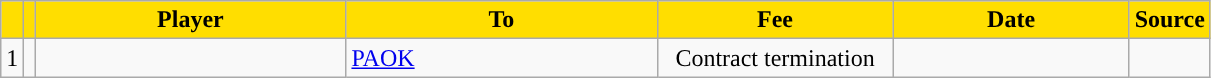<table class="wikitable sortable">
<tr>
<th style="background:#FFDE00"></th>
<th style="background:#FFDE00"></th>
<th width=200 style="background:#FFDE00">Player</th>
<th width=200 style="background:#FFDE00">To</th>
<th width=150 style="background:#FFDE00">Fee</th>
<th width=150 style="background:#FFDE00">Date</th>
<th style="background:#FFDE00">Source</th>
</tr>
<tr>
<td align=center>1</td>
<td align=center></td>
<td></td>
<td> <a href='#'>PAOK</a></td>
<td align=center>Contract termination</td>
<td align=center></td>
<td align=center></td>
</tr>
</table>
